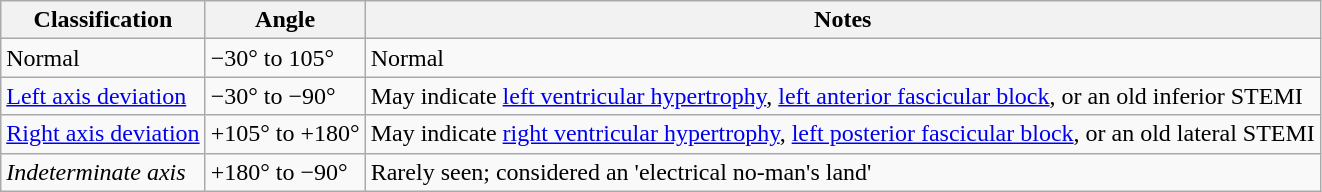<table class="wikitable">
<tr>
<th>Classification</th>
<th>Angle</th>
<th>Notes</th>
</tr>
<tr>
<td>Normal</td>
<td>−30° to 105°</td>
<td>Normal</td>
</tr>
<tr>
<td><a href='#'>Left axis deviation</a></td>
<td>−30° to −90°</td>
<td>May indicate <a href='#'>left ventricular hypertrophy</a>, <a href='#'>left anterior fascicular block</a>, or an old inferior STEMI</td>
</tr>
<tr>
<td><a href='#'>Right axis deviation</a></td>
<td>+105° to +180°</td>
<td>May indicate <a href='#'>right ventricular hypertrophy</a>, <a href='#'>left posterior fascicular block</a>, or an old lateral STEMI</td>
</tr>
<tr>
<td><em>Indeterminate axis</em></td>
<td>+180° to −90°</td>
<td>Rarely seen; considered an 'electrical no-man's land'</td>
</tr>
</table>
